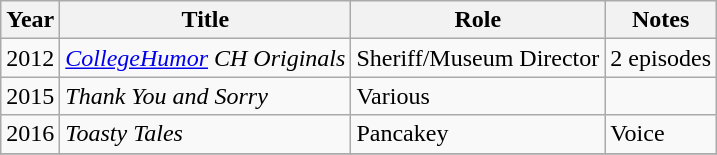<table class="wikitable">
<tr>
<th>Year</th>
<th>Title</th>
<th>Role</th>
<th>Notes</th>
</tr>
<tr>
<td>2012</td>
<td><em><a href='#'>CollegeHumor</a> CH Originals</em></td>
<td>Sheriff/Museum Director</td>
<td>2 episodes</td>
</tr>
<tr>
<td>2015</td>
<td><em>Thank You and Sorry</em></td>
<td>Various</td>
<td></td>
</tr>
<tr>
<td>2016</td>
<td><em>Toasty Tales</em></td>
<td>Pancakey</td>
<td>Voice</td>
</tr>
<tr>
</tr>
</table>
